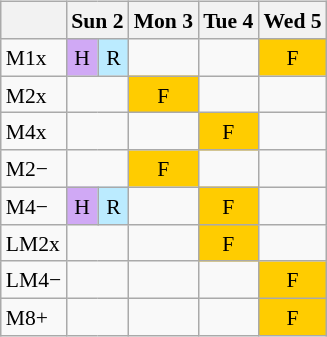<table align=left class="wikitable" style="margin:0.5em auto; font-size:90%; line-height:1.25em; text-align:center;">
<tr>
<th></th>
<th colspan=2>Sun 2</th>
<th>Mon 3</th>
<th>Tue 4</th>
<th>Wed 5</th>
</tr>
<tr>
<td align=left>M1x</td>
<td style="background-color:#D0A9F5">H</td>
<td style="background-color:#BBEBFF">R</td>
<td></td>
<td></td>
<td style="background-color:#FFCC00;">F</td>
</tr>
<tr>
<td align=left>M2x</td>
<td colspan=2></td>
<td style="background-color:#FFCC00;">F</td>
<td></td>
<td></td>
</tr>
<tr>
<td align=left>M4x</td>
<td colspan=2></td>
<td></td>
<td style="background-color:#FFCC00;">F</td>
<td></td>
</tr>
<tr>
<td align=left>M2−</td>
<td colspan=2></td>
<td style="background-color:#FFCC00;">F</td>
<td></td>
<td></td>
</tr>
<tr>
<td align=left>M4−</td>
<td style="background-color:#D0A9F5">H</td>
<td style="background-color:#BBEBFF">R</td>
<td></td>
<td style="background-color:#FFCC00;">F</td>
<td></td>
</tr>
<tr>
<td align=left>LM2x</td>
<td colspan=2></td>
<td></td>
<td style="background-color:#FFCC00;">F</td>
<td></td>
</tr>
<tr>
<td align=left>LM4−</td>
<td colspan=2></td>
<td></td>
<td></td>
<td style="background-color:#FFCC00;">F</td>
</tr>
<tr>
<td align=left>M8+</td>
<td colspan=2></td>
<td></td>
<td></td>
<td style="background-color:#FFCC00;">F</td>
</tr>
</table>
